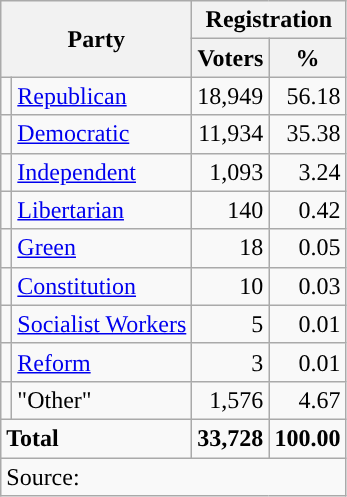<table class="wikitable">
<tr>
<th colspan="2" rowspan="2">Party</th>
<th colspan="2">Registration</th>
</tr>
<tr>
<th>Voters</th>
<th>%</th>
</tr>
<tr>
<td style="background-color:"></td>
<td><a href='#'>Republican</a></td>
<td style="text-align:right;">18,949</td>
<td style="text-align:right;">56.18</td>
</tr>
<tr>
<td style="background-color:"></td>
<td><a href='#'>Democratic</a></td>
<td style="text-align:right;">11,934</td>
<td style="text-align:right;">35.38</td>
</tr>
<tr>
<td style="background-color:"></td>
<td><a href='#'>Independent</a></td>
<td style="text-align:right;">1,093</td>
<td style="text-align:right;">3.24</td>
</tr>
<tr>
<td style="background-color:"></td>
<td><a href='#'>Libertarian</a></td>
<td style="text-align:right;">140</td>
<td style="text-align:right;">0.42</td>
</tr>
<tr>
<td style="background-color:"></td>
<td><a href='#'>Green</a></td>
<td style="text-align:right;">18</td>
<td style="text-align:right;">0.05</td>
</tr>
<tr>
<td style="background-color:"></td>
<td><a href='#'>Constitution</a></td>
<td style="text-align:right;">10</td>
<td style="text-align:right;">0.03</td>
</tr>
<tr>
<td style="background-color:"></td>
<td><a href='#'>Socialist Workers</a></td>
<td style="text-align:right;">5</td>
<td style="text-align:right;">0.01</td>
</tr>
<tr>
<td style="background-color:"></td>
<td><a href='#'>Reform</a></td>
<td style="text-align:right;">3</td>
<td style="text-align:right;">0.01</td>
</tr>
<tr>
<td></td>
<td>"Other"</td>
<td style="text-align:right;">1,576</td>
<td style="text-align:right;">4.67</td>
</tr>
<tr>
<td colspan="2"><strong>Total</strong></td>
<td style="text-align:right;"><strong>33,728</strong></td>
<td style="text-align:right;"><strong>100.00</strong></td>
</tr>
<tr>
<td colspan="4">Source: <em></em></td>
</tr>
</table>
